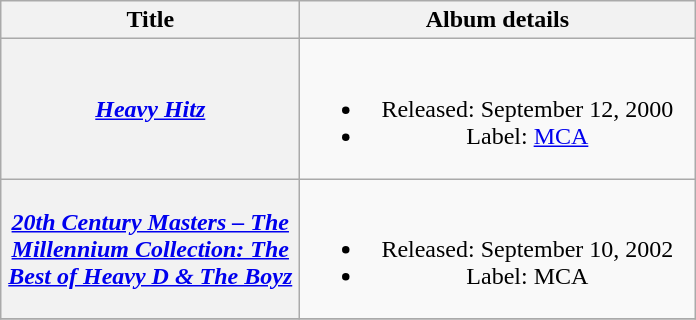<table class="wikitable plainrowheaders" style="text-align:center;" border="1">
<tr>
<th scope="col" style="width:12em;">Title</th>
<th scope="col" style="width:16em;">Album details</th>
</tr>
<tr>
<th scope="row"><em><a href='#'>Heavy Hitz</a></em></th>
<td><br><ul><li>Released: September 12, 2000</li><li>Label: <a href='#'>MCA</a></li></ul></td>
</tr>
<tr>
<th scope="row"><em><a href='#'>20th Century Masters – The Millennium Collection: The Best of Heavy D & The Boyz</a></em></th>
<td><br><ul><li>Released: September 10, 2002</li><li>Label: MCA</li></ul></td>
</tr>
<tr>
</tr>
</table>
